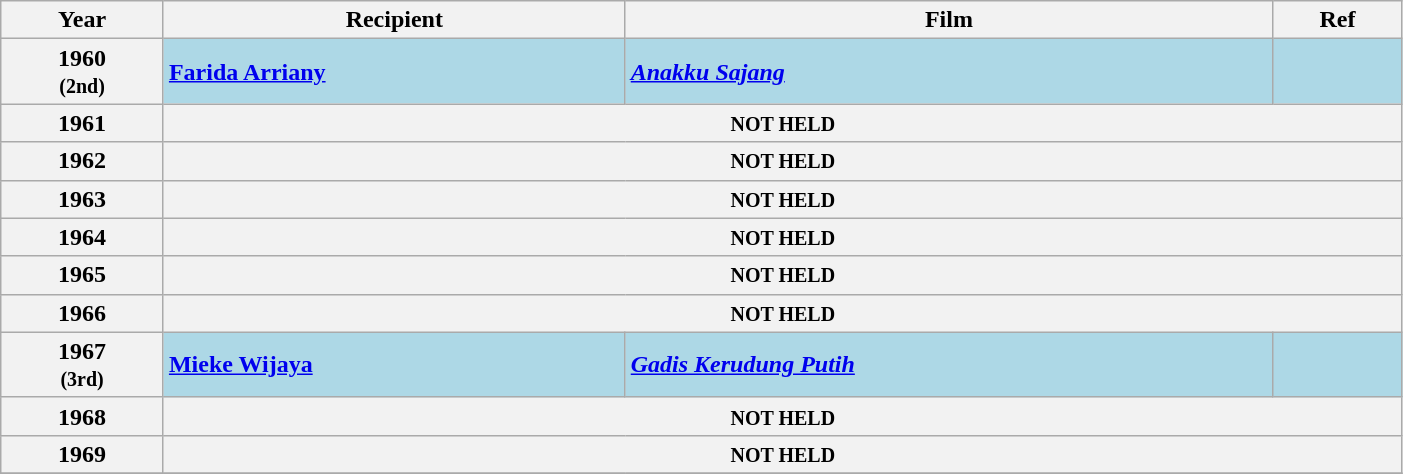<table class="wikitable plainrowheaders sortable" style="width: 74%;">
<tr>
<th scope="col">Year</th>
<th scope="col">Recipient</th>
<th scope="col">Film</th>
<th scope="col" class="unsortable">Ref</th>
</tr>
<tr>
<th scope="row" style="text-align:center;"><strong>1960</strong><br><small>(2nd)</small></th>
<td scope="row" style="background:lightblue;"><strong><a href='#'>Farida Arriany</a></strong></td>
<td style="background:lightblue;"><strong><em><a href='#'>Anakku Sajang</a></em></strong></td>
<td style="background:lightblue;"></td>
</tr>
<tr>
<th scope="row" style="text-align:center;">1961</th>
<th colspan="3" scope="row"><small>NOT HELD</small></th>
</tr>
<tr>
<th scope="row" style="text-align:center;">1962</th>
<th colspan="3" scope="row"><small>NOT HELD</small></th>
</tr>
<tr>
<th scope="row" style="text-align:center;">1963</th>
<th colspan="3" scope="row"><small>NOT HELD</small></th>
</tr>
<tr>
<th scope="row" style="text-align:center;">1964</th>
<th colspan="3" scope="row"><small>NOT HELD</small></th>
</tr>
<tr>
<th scope="row" style="text-align:center;">1965</th>
<th colspan="3" scope="row"><small>NOT HELD</small></th>
</tr>
<tr>
<th scope="row" style="text-align:center;">1966</th>
<th colspan="3" scope="row"><small>NOT HELD</small></th>
</tr>
<tr>
<th scope="row" style="text-align:center;"><strong>1967</strong><br><small>(3rd)</small></th>
<td scope="row" style="background:lightblue;"><strong><a href='#'>Mieke Wijaya</a></strong></td>
<td style="background:lightblue;"><strong><em><a href='#'>Gadis Kerudung Putih</a></em></strong></td>
<td style="background:lightblue;"></td>
</tr>
<tr>
<th scope="row" style="text-align:center;">1968</th>
<th colspan="3" scope="row"><small>NOT HELD</small></th>
</tr>
<tr>
<th scope="row" style="text-align:center;">1969</th>
<th colspan="3" scope="row"><small>NOT HELD</small></th>
</tr>
<tr>
</tr>
</table>
